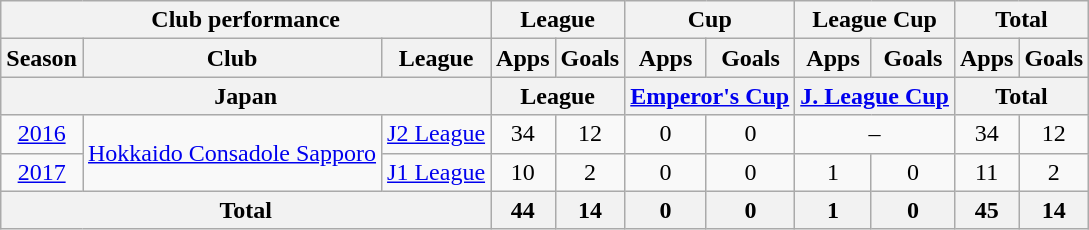<table class="wikitable" style="text-align:center;">
<tr>
<th colspan=3>Club performance</th>
<th colspan=2>League</th>
<th colspan=2>Cup</th>
<th colspan=2>League Cup</th>
<th colspan=2>Total</th>
</tr>
<tr>
<th>Season</th>
<th>Club</th>
<th>League</th>
<th>Apps</th>
<th>Goals</th>
<th>Apps</th>
<th>Goals</th>
<th>Apps</th>
<th>Goals</th>
<th>Apps</th>
<th>Goals</th>
</tr>
<tr>
<th colspan=3>Japan</th>
<th colspan=2>League</th>
<th colspan=2><a href='#'>Emperor's Cup</a></th>
<th colspan=2><a href='#'>J. League Cup</a></th>
<th colspan=2>Total</th>
</tr>
<tr>
<td><a href='#'>2016</a></td>
<td rowspan="2"><a href='#'>Hokkaido Consadole Sapporo</a></td>
<td rowspan="1"><a href='#'>J2 League</a></td>
<td>34</td>
<td>12</td>
<td>0</td>
<td>0</td>
<td colspan="2">–</td>
<td>34</td>
<td>12</td>
</tr>
<tr>
<td><a href='#'>2017</a></td>
<td rowspan="1"><a href='#'>J1 League</a></td>
<td>10</td>
<td>2</td>
<td>0</td>
<td>0</td>
<td>1</td>
<td>0</td>
<td>11</td>
<td>2</td>
</tr>
<tr>
<th colspan=3>Total</th>
<th>44</th>
<th>14</th>
<th>0</th>
<th>0</th>
<th>1</th>
<th>0</th>
<th>45</th>
<th>14</th>
</tr>
</table>
